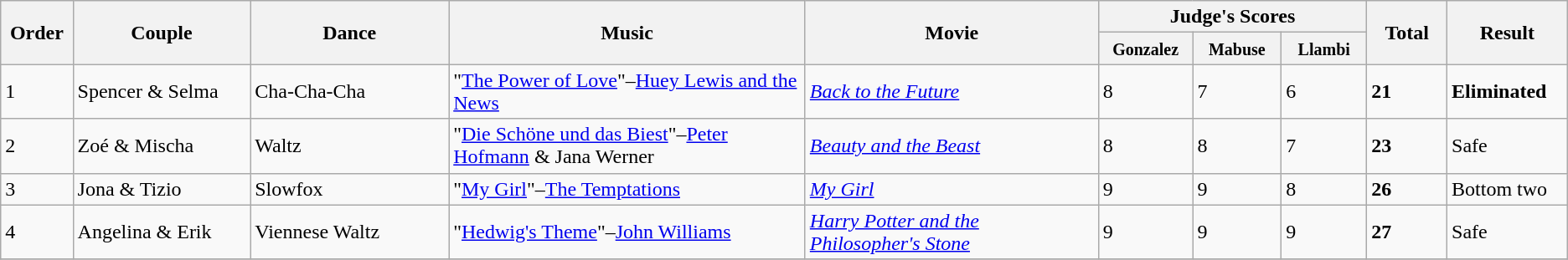<table class="wikitable nowrap sortable center">
<tr>
<th rowspan="2" style="width: 4em">Order</th>
<th rowspan="2" style="width: 17em">Couple</th>
<th rowspan="2" style="width: 20em">Dance</th>
<th rowspan="2" style="width: 40em">Music</th>
<th rowspan="2" style="width: 30em">Movie</th>
<th colspan="3">Judge's Scores</th>
<th rowspan="2" style="width: 6em">Total</th>
<th rowspan="2" style="width: 7em">Result</th>
</tr>
<tr>
<th style="width: 6em"><small>Gonzalez</small></th>
<th style="width: 6em"><small>Mabuse</small></th>
<th style="width: 6em"><small>Llambi</small></th>
</tr>
<tr>
<td>1</td>
<td>Spencer & Selma</td>
<td>Cha-Cha-Cha</td>
<td>"<a href='#'>The Power of Love</a>"–<a href='#'>Huey Lewis and the News</a></td>
<td><em><a href='#'>Back to the Future</a></em></td>
<td>8</td>
<td>7</td>
<td>6</td>
<td><strong>21</strong></td>
<td><strong>Eliminated</strong></td>
</tr>
<tr>
<td>2</td>
<td>Zoé & Mischa</td>
<td>Waltz</td>
<td>"<a href='#'>Die Schöne und das Biest</a>"–<a href='#'>Peter Hofmann</a> & Jana Werner</td>
<td><em><a href='#'>Beauty and the Beast</a></em></td>
<td>8</td>
<td>8</td>
<td>7</td>
<td><strong>23</strong></td>
<td>Safe</td>
</tr>
<tr>
<td>3</td>
<td>Jona & Tizio</td>
<td>Slowfox</td>
<td>"<a href='#'>My Girl</a>"–<a href='#'>The Temptations</a></td>
<td><em><a href='#'>My Girl</a></em></td>
<td>9</td>
<td>9</td>
<td>8</td>
<td><strong>26</strong></td>
<td>Bottom two</td>
</tr>
<tr>
<td>4</td>
<td>Angelina & Erik</td>
<td>Viennese Waltz</td>
<td>"<a href='#'>Hedwig's Theme</a>"–<a href='#'>John Williams</a></td>
<td><em><a href='#'>Harry Potter and the Philosopher's Stone</a></em></td>
<td>9</td>
<td>9</td>
<td>9</td>
<td><strong>27</strong></td>
<td>Safe</td>
</tr>
<tr>
</tr>
</table>
